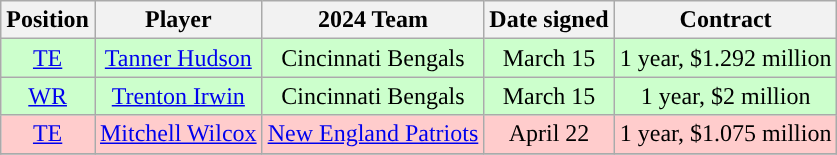<table class="wikitable" style="text-align:center">
<tr>
<th>Position</th>
<th>Player</th>
<th>2024 Team</th>
<th>Date signed</th>
<th>Contract</th>
</tr>
<tr style="background:#cfc;">
<td><a href='#'>TE</a></td>
<td><a href='#'>Tanner Hudson</a></td>
<td>Cincinnati Bengals</td>
<td>March 15</td>
<td>1 year, $1.292 million</td>
</tr>
<tr style="background:#cfc;">
<td><a href='#'>WR</a></td>
<td><a href='#'>Trenton Irwin</a></td>
<td>Cincinnati Bengals</td>
<td>March 15</td>
<td>1 year, $2 million</td>
</tr>
<tr style="background:#fcc;">
<td><a href='#'>TE</a></td>
<td><a href='#'>Mitchell Wilcox</a></td>
<td><a href='#'>New England Patriots</a></td>
<td>April 22</td>
<td>1 year, $1.075 million</td>
</tr>
<tr>
</tr>
</table>
